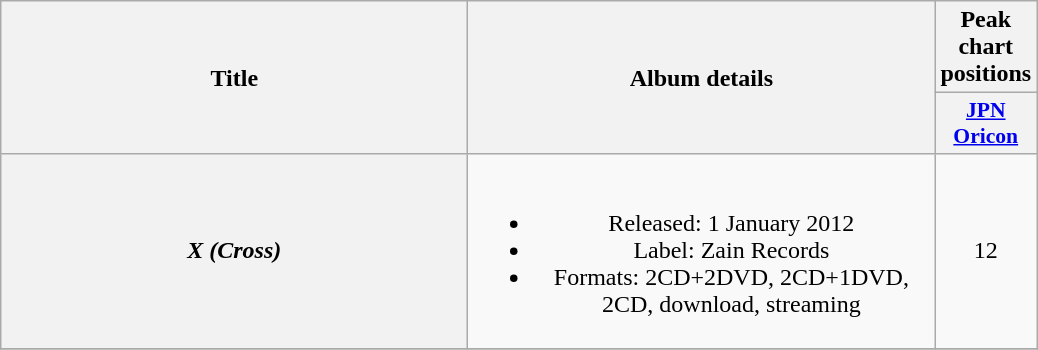<table class="wikitable plainrowheaders" style="text-align:center;">
<tr>
<th scope="col" rowspan="2" style="width:19em;">Title</th>
<th scope="col" rowspan="2" style="width:19em;">Album details</th>
<th scope="col" colspan="1">Peak<br>chart<br>positions</th>
</tr>
<tr>
<th scope="col" style="width:2.9em;font-size:90%;"><a href='#'>JPN<br>Oricon</a><br></th>
</tr>
<tr>
<th scope="row"><em>X (Cross)</em><br></th>
<td><br><ul><li>Released: 1 January 2012</li><li>Label: Zain Records</li><li>Formats: 2CD+2DVD, 2CD+1DVD, 2CD, download, streaming</li></ul></td>
<td>12</td>
</tr>
<tr>
</tr>
</table>
